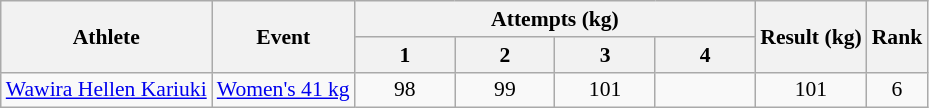<table class=wikitable style="font-size:90%">
<tr>
<th rowspan=2>Athlete</th>
<th rowspan=2>Event</th>
<th colspan=4>Attempts (kg)</th>
<th rowspan=2>Result (kg)</th>
<th rowspan=2>Rank</th>
</tr>
<tr>
<th width="60">1</th>
<th width="60">2</th>
<th width="60">3</th>
<th width="60">4</th>
</tr>
<tr align=center>
<td align=left><a href='#'>Wawira Hellen Kariuki</a></td>
<td align=left><a href='#'>Women's 41 kg</a></td>
<td>98</td>
<td>99</td>
<td>101</td>
<td></td>
<td>101</td>
<td>6</td>
</tr>
</table>
